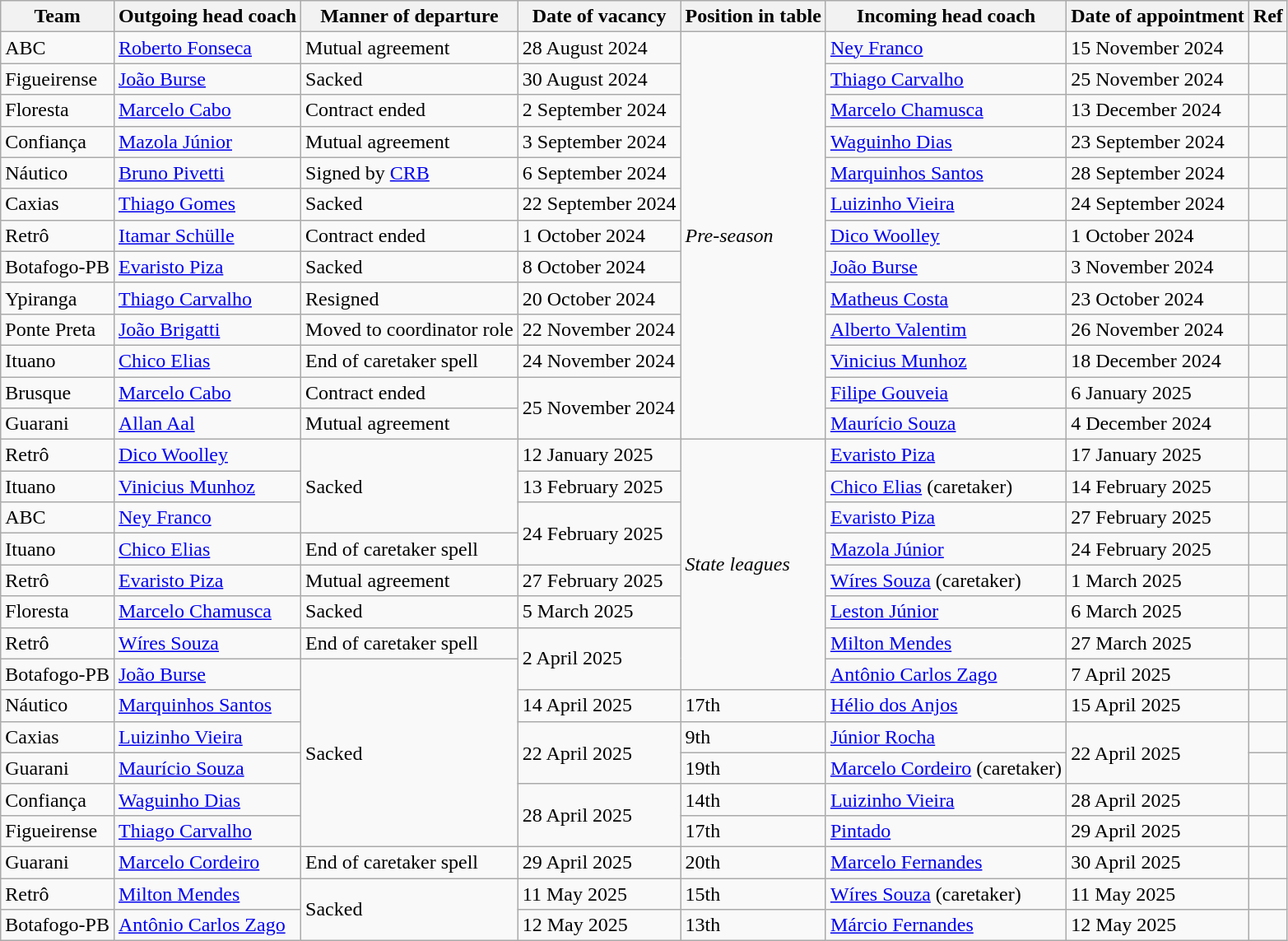<table class="wikitable sortable">
<tr>
<th>Team</th>
<th>Outgoing head coach</th>
<th>Manner of departure</th>
<th>Date of vacancy</th>
<th>Position in table</th>
<th>Incoming head coach</th>
<th>Date of appointment</th>
<th>Ref</th>
</tr>
<tr>
<td>ABC</td>
<td> <a href='#'>Roberto Fonseca</a></td>
<td>Mutual agreement</td>
<td>28 August 2024</td>
<td rowspan=13><em>Pre-season</em></td>
<td> <a href='#'>Ney Franco</a></td>
<td>15 November 2024</td>
<td></td>
</tr>
<tr>
<td>Figueirense</td>
<td> <a href='#'>João Burse</a></td>
<td>Sacked</td>
<td>30 August 2024</td>
<td> <a href='#'>Thiago Carvalho</a></td>
<td>25 November 2024</td>
<td></td>
</tr>
<tr>
<td>Floresta</td>
<td> <a href='#'>Marcelo Cabo</a></td>
<td>Contract ended</td>
<td>2 September 2024</td>
<td> <a href='#'>Marcelo Chamusca</a></td>
<td>13 December 2024</td>
<td></td>
</tr>
<tr>
<td>Confiança</td>
<td> <a href='#'>Mazola Júnior</a></td>
<td>Mutual agreement</td>
<td>3 September 2024</td>
<td> <a href='#'>Waguinho Dias</a></td>
<td>23 September 2024</td>
<td></td>
</tr>
<tr>
<td>Náutico</td>
<td> <a href='#'>Bruno Pivetti</a></td>
<td>Signed by <a href='#'>CRB</a></td>
<td>6 September 2024</td>
<td> <a href='#'>Marquinhos Santos</a></td>
<td>28 September 2024</td>
<td></td>
</tr>
<tr>
<td>Caxias</td>
<td> <a href='#'>Thiago Gomes</a></td>
<td>Sacked</td>
<td>22 September 2024</td>
<td> <a href='#'>Luizinho Vieira</a></td>
<td>24 September 2024</td>
<td></td>
</tr>
<tr>
<td>Retrô</td>
<td> <a href='#'>Itamar Schülle</a></td>
<td>Contract ended</td>
<td>1 October 2024</td>
<td> <a href='#'>Dico Woolley</a></td>
<td>1 October 2024</td>
<td></td>
</tr>
<tr>
<td>Botafogo-PB</td>
<td> <a href='#'>Evaristo Piza</a></td>
<td>Sacked</td>
<td>8 October 2024</td>
<td> <a href='#'>João Burse</a></td>
<td>3 November 2024</td>
<td></td>
</tr>
<tr>
<td>Ypiranga</td>
<td> <a href='#'>Thiago Carvalho</a></td>
<td>Resigned</td>
<td>20 October 2024</td>
<td> <a href='#'>Matheus Costa</a></td>
<td>23 October 2024</td>
<td></td>
</tr>
<tr>
<td>Ponte Preta</td>
<td> <a href='#'>João Brigatti</a></td>
<td>Moved to coordinator role</td>
<td>22 November 2024</td>
<td> <a href='#'>Alberto Valentim</a></td>
<td>26 November 2024</td>
<td></td>
</tr>
<tr>
<td>Ituano</td>
<td> <a href='#'>Chico Elias</a></td>
<td>End of caretaker spell</td>
<td>24 November 2024</td>
<td> <a href='#'>Vinicius Munhoz</a></td>
<td>18 December 2024</td>
<td></td>
</tr>
<tr>
<td>Brusque</td>
<td> <a href='#'>Marcelo Cabo</a></td>
<td>Contract ended</td>
<td rowspan="2">25 November 2024</td>
<td> <a href='#'>Filipe Gouveia</a></td>
<td>6 January 2025</td>
<td></td>
</tr>
<tr>
<td>Guarani</td>
<td> <a href='#'>Allan Aal</a></td>
<td>Mutual agreement</td>
<td> <a href='#'>Maurício Souza</a></td>
<td>4 December 2024</td>
<td></td>
</tr>
<tr>
<td>Retrô</td>
<td> <a href='#'>Dico Woolley</a></td>
<td rowspan="3">Sacked</td>
<td>12 January 2025</td>
<td rowspan="8"><em>State leagues</em></td>
<td> <a href='#'>Evaristo Piza</a></td>
<td>17 January 2025</td>
<td></td>
</tr>
<tr>
<td>Ituano</td>
<td> <a href='#'>Vinicius Munhoz</a></td>
<td>13 February 2025</td>
<td> <a href='#'>Chico Elias</a> (caretaker)</td>
<td>14 February 2025</td>
<td></td>
</tr>
<tr>
<td>ABC</td>
<td> <a href='#'>Ney Franco</a></td>
<td rowspan="2">24 February 2025</td>
<td> <a href='#'>Evaristo Piza</a></td>
<td>27 February 2025</td>
<td></td>
</tr>
<tr>
<td>Ituano</td>
<td> <a href='#'>Chico Elias</a></td>
<td>End of caretaker spell</td>
<td> <a href='#'>Mazola Júnior</a></td>
<td>24 February 2025</td>
<td></td>
</tr>
<tr>
<td>Retrô</td>
<td> <a href='#'>Evaristo Piza</a></td>
<td>Mutual agreement</td>
<td>27 February 2025</td>
<td> <a href='#'>Wíres Souza</a> (caretaker)</td>
<td>1 March 2025</td>
<td></td>
</tr>
<tr>
<td>Floresta</td>
<td> <a href='#'>Marcelo Chamusca</a></td>
<td>Sacked</td>
<td>5 March 2025</td>
<td> <a href='#'>Leston Júnior</a></td>
<td>6 March 2025</td>
<td></td>
</tr>
<tr>
<td>Retrô</td>
<td> <a href='#'>Wíres Souza</a></td>
<td>End of caretaker spell</td>
<td rowspan="2">2 April 2025</td>
<td> <a href='#'>Milton Mendes</a></td>
<td>27 March 2025</td>
<td></td>
</tr>
<tr>
<td>Botafogo-PB</td>
<td> <a href='#'>João Burse</a></td>
<td rowspan="6">Sacked</td>
<td> <a href='#'>Antônio Carlos Zago</a></td>
<td>7 April 2025</td>
<td></td>
</tr>
<tr>
<td>Náutico</td>
<td> <a href='#'>Marquinhos Santos</a></td>
<td>14 April 2025</td>
<td>17th</td>
<td> <a href='#'>Hélio dos Anjos</a></td>
<td>15 April 2025</td>
<td></td>
</tr>
<tr>
<td>Caxias</td>
<td> <a href='#'>Luizinho Vieira</a></td>
<td rowspan="2">22 April 2025</td>
<td>9th</td>
<td> <a href='#'>Júnior Rocha</a></td>
<td rowspan="2">22 April 2025</td>
<td></td>
</tr>
<tr>
<td>Guarani</td>
<td> <a href='#'>Maurício Souza</a></td>
<td>19th</td>
<td> <a href='#'>Marcelo Cordeiro</a> (caretaker)</td>
<td></td>
</tr>
<tr>
<td>Confiança</td>
<td> <a href='#'>Waguinho Dias</a></td>
<td rowspan="2">28 April 2025</td>
<td>14th</td>
<td> <a href='#'>Luizinho Vieira</a></td>
<td>28 April 2025</td>
<td></td>
</tr>
<tr>
<td>Figueirense</td>
<td> <a href='#'>Thiago Carvalho</a></td>
<td>17th</td>
<td> <a href='#'>Pintado</a></td>
<td>29 April 2025</td>
<td></td>
</tr>
<tr>
<td>Guarani</td>
<td> <a href='#'>Marcelo Cordeiro</a></td>
<td>End of caretaker spell</td>
<td>29 April 2025</td>
<td>20th</td>
<td> <a href='#'>Marcelo Fernandes</a></td>
<td>30 April 2025</td>
<td></td>
</tr>
<tr>
<td>Retrô</td>
<td> <a href='#'>Milton Mendes</a></td>
<td rowspan="2">Sacked</td>
<td>11 May 2025</td>
<td>15th</td>
<td> <a href='#'>Wíres Souza</a> (caretaker)</td>
<td>11 May 2025</td>
<td></td>
</tr>
<tr>
<td>Botafogo-PB</td>
<td> <a href='#'>Antônio Carlos Zago</a></td>
<td>12 May 2025</td>
<td>13th</td>
<td> <a href='#'>Márcio Fernandes</a></td>
<td>12 May 2025</td>
<td></td>
</tr>
</table>
